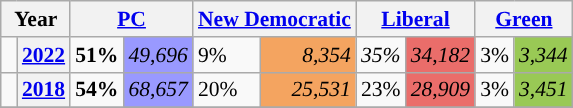<table class="wikitable" style="width:400; font-size:90%; margin-left:1em;">
<tr>
<th colspan="2" scope="col">Year</th>
<th colspan="2" scope="col"><a href='#'>PC</a></th>
<th colspan="2" scope="col"><a href='#'>New Democratic</a></th>
<th colspan="2" scope="col"><a href='#'>Liberal</a></th>
<th colspan="2" scope="col"><a href='#'>Green</a></th>
</tr>
<tr>
<td style="width: 0.25em; background-color: "></td>
<th><a href='#'>2022</a></th>
<td><strong>51%</strong></td>
<td style="text-align:right; background:#9999FF;"><em>49,696</em></td>
<td>9%</td>
<td style="text-align:right; background:#F4A460;"><em>8,354</em></td>
<td><em>35%</em></td>
<td style="text-align:right; background:#EA6D6A;"><em>34,182</em></td>
<td>3%</td>
<td style="text-align:right; background:#99C955;"><em>3,344</em></td>
</tr>
<tr>
<td style="width: 0.25em; background-color: "></td>
<th><a href='#'>2018</a></th>
<td><strong>54%</strong></td>
<td style="text-align:right; background:#9999FF;"><em>68,657</em></td>
<td>20%</td>
<td style="text-align:right; background:#F4A460;"><em>25,531</em></td>
<td>23%</td>
<td style="text-align:right; background:#EA6D6A;"><em>28,909</em></td>
<td>3%</td>
<td style="text-align:right; background:#99C955;"><em>3,451</em></td>
</tr>
<tr>
</tr>
</table>
